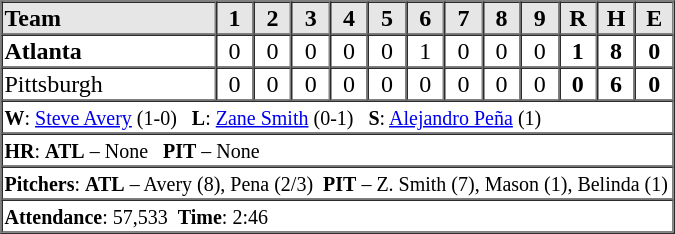<table border=1 cellspacing=0 width=450 style="margin-left:3em;">
<tr style="text-align:center; background-color:#e6e6e6;">
<th align=left width=28%>Team</th>
<th width=5%>1</th>
<th width=5%>2</th>
<th width=5%>3</th>
<th width=5%>4</th>
<th width=5%>5</th>
<th width=5%>6</th>
<th width=5%>7</th>
<th width=5%>8</th>
<th width=5%>9</th>
<th width=5%>R</th>
<th width=5%>H</th>
<th width=5%>E</th>
</tr>
<tr style="text-align:center;">
<td align=left><strong>Atlanta</strong></td>
<td>0</td>
<td>0</td>
<td>0</td>
<td>0</td>
<td>0</td>
<td>1</td>
<td>0</td>
<td>0</td>
<td>0</td>
<td><strong>1</strong></td>
<td><strong>8</strong></td>
<td><strong>0</strong></td>
</tr>
<tr style="text-align:center;">
<td align=left>Pittsburgh</td>
<td>0</td>
<td>0</td>
<td>0</td>
<td>0</td>
<td>0</td>
<td>0</td>
<td>0</td>
<td>0</td>
<td>0</td>
<td><strong>0</strong></td>
<td><strong>6</strong></td>
<td><strong>0</strong></td>
</tr>
<tr style="text-align:left;">
<td colspan=13><small><strong>W</strong>: <a href='#'>Steve Avery</a> (1-0)   <strong>L</strong>: <a href='#'>Zane Smith</a> (0-1)   <strong>S</strong>: <a href='#'>Alejandro Peña</a> (1)</small></td>
</tr>
<tr style="text-align:left;">
<td colspan=13><small><strong>HR</strong>: <strong>ATL</strong> –  None   <strong>PIT</strong> – None</small></td>
</tr>
<tr style="text-align:left;">
<td colspan=13><small><strong>Pitchers</strong>: <strong>ATL</strong> – Avery (8), Pena (2/3)  <strong>PIT</strong> – Z. Smith (7), Mason (1), Belinda (1)</small></td>
</tr>
<tr style="text-align:left;">
<td colspan=13><small><strong>Attendance</strong>: 57,533  <strong>Time</strong>: 2:46</small></td>
</tr>
</table>
